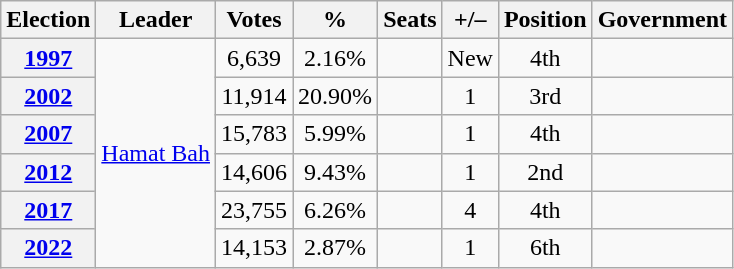<table class="wikitable" style="text-align:center">
<tr>
<th>Election</th>
<th>Leader</th>
<th><strong>Votes</strong></th>
<th>%</th>
<th>Seats</th>
<th>+/–</th>
<th><strong>Position</strong></th>
<th><strong>Government</strong></th>
</tr>
<tr>
<th><a href='#'>1997</a></th>
<td rowspan=6><a href='#'>Hamat Bah</a></td>
<td>6,639</td>
<td>2.16%</td>
<td></td>
<td>New</td>
<td> 4th</td>
<td></td>
</tr>
<tr>
<th><a href='#'>2002</a></th>
<td>11,914</td>
<td>20.90%</td>
<td></td>
<td> 1</td>
<td> 3rd</td>
<td></td>
</tr>
<tr>
<th><a href='#'>2007</a></th>
<td>15,783</td>
<td>5.99%</td>
<td></td>
<td> 1</td>
<td> 4th</td>
<td></td>
</tr>
<tr>
<th><a href='#'>2012</a></th>
<td>14,606</td>
<td>9.43%</td>
<td></td>
<td> 1</td>
<td> 2nd</td>
<td></td>
</tr>
<tr>
<th><a href='#'>2017</a></th>
<td>23,755</td>
<td>6.26%</td>
<td></td>
<td> 4</td>
<td> 4th</td>
<td><br></td>
</tr>
<tr>
<th><a href='#'>2022</a></th>
<td>14,153</td>
<td>2.87%</td>
<td></td>
<td> 1</td>
<td> 6th</td>
<td><br></td>
</tr>
</table>
